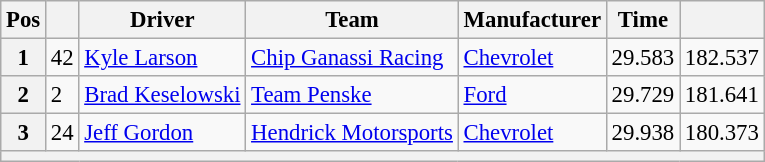<table class="wikitable" style="font-size:95%">
<tr>
<th>Pos</th>
<th></th>
<th>Driver</th>
<th>Team</th>
<th>Manufacturer</th>
<th>Time</th>
<th></th>
</tr>
<tr>
<th>1</th>
<td>42</td>
<td><a href='#'>Kyle Larson</a></td>
<td><a href='#'>Chip Ganassi Racing</a></td>
<td><a href='#'>Chevrolet</a></td>
<td>29.583</td>
<td>182.537</td>
</tr>
<tr>
<th>2</th>
<td>2</td>
<td><a href='#'>Brad Keselowski</a></td>
<td><a href='#'>Team Penske</a></td>
<td><a href='#'>Ford</a></td>
<td>29.729</td>
<td>181.641</td>
</tr>
<tr>
<th>3</th>
<td>24</td>
<td><a href='#'>Jeff Gordon</a></td>
<td><a href='#'>Hendrick Motorsports</a></td>
<td><a href='#'>Chevrolet</a></td>
<td>29.938</td>
<td>180.373</td>
</tr>
<tr>
<th colspan="7"></th>
</tr>
</table>
